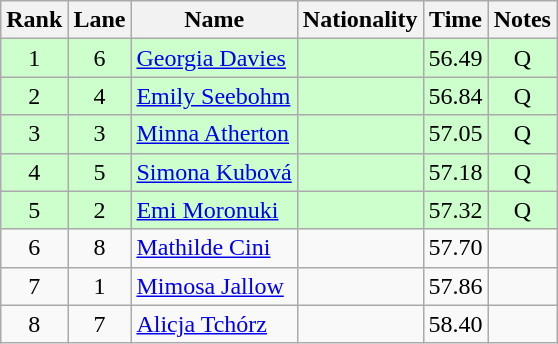<table class="wikitable sortable" style="text-align:center">
<tr>
<th>Rank</th>
<th>Lane</th>
<th>Name</th>
<th>Nationality</th>
<th>Time</th>
<th>Notes</th>
</tr>
<tr bgcolor=ccffcc>
<td>1</td>
<td>6</td>
<td align=left><a href='#'>Georgia Davies</a></td>
<td align=left></td>
<td>56.49</td>
<td>Q</td>
</tr>
<tr bgcolor=ccffcc>
<td>2</td>
<td>4</td>
<td align=left><a href='#'>Emily Seebohm</a></td>
<td align=left></td>
<td>56.84</td>
<td>Q</td>
</tr>
<tr bgcolor=ccffcc>
<td>3</td>
<td>3</td>
<td align=left><a href='#'>Minna Atherton</a></td>
<td align=left></td>
<td>57.05</td>
<td>Q</td>
</tr>
<tr bgcolor=ccffcc>
<td>4</td>
<td>5</td>
<td align=left><a href='#'>Simona Kubová</a></td>
<td align=left></td>
<td>57.18</td>
<td>Q</td>
</tr>
<tr bgcolor=ccffcc>
<td>5</td>
<td>2</td>
<td align=left><a href='#'>Emi Moronuki</a></td>
<td align=left></td>
<td>57.32</td>
<td>Q</td>
</tr>
<tr>
<td>6</td>
<td>8</td>
<td align=left><a href='#'>Mathilde Cini</a></td>
<td align=left></td>
<td>57.70</td>
<td></td>
</tr>
<tr>
<td>7</td>
<td>1</td>
<td align=left><a href='#'>Mimosa Jallow</a></td>
<td align=left></td>
<td>57.86</td>
<td></td>
</tr>
<tr>
<td>8</td>
<td>7</td>
<td align=left><a href='#'>Alicja Tchórz</a></td>
<td align=left></td>
<td>58.40</td>
<td></td>
</tr>
</table>
